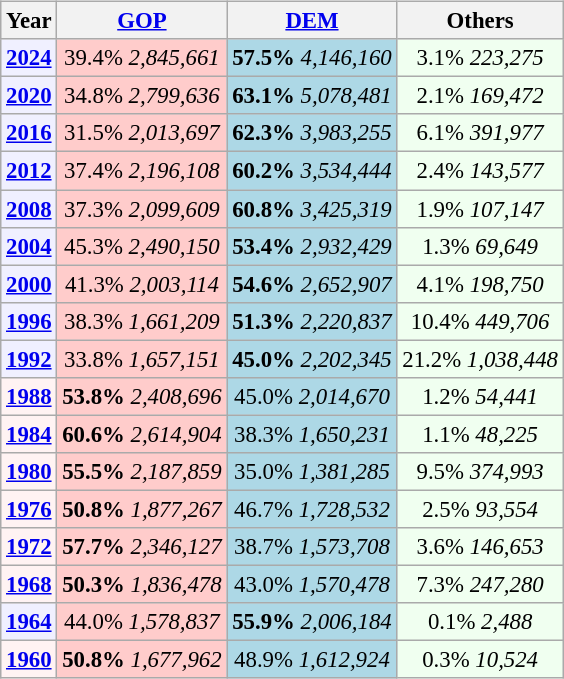<table class="wikitable" class="toccolours" style="float:right; margin:1em 0 1em 1em; font-size:95%;">
<tr>
<th>Year</th>
<th><a href='#'>GOP</a></th>
<th><a href='#'>DEM</a></th>
<th>Others</th>
</tr>
<tr>
<td style="text-align:center; background:#f0f0ff;"><strong><a href='#'>2024</a></strong></td>
<td style="text-align:center; background:#ffcccb;">39.4% <em>2,845,661</em></td>
<td style="text-align:center; background:#ADD8E6;"><strong>57.5%</strong> <em>4,146,160</em></td>
<td style="text-align:center; background:honeyDew;">3.1% <em>223,275</em></td>
</tr>
<tr>
<td style="text-align:center; background:#f0f0ff;"><strong><a href='#'>2020</a></strong></td>
<td style="text-align:center; background:#ffcccb;">34.8% <em>2,799,636</em></td>
<td style="text-align:center; background:#ADD8E6;"><strong>63.1%</strong> <em>5,078,481</em></td>
<td style="text-align:center; background:honeyDew;">2.1% <em>169,472</em></td>
</tr>
<tr>
<td style="text-align:center; background:#f0f0ff;"><strong><a href='#'>2016</a></strong></td>
<td style="text-align:center; background:#ffcccb;">31.5% <em>2,013,697</em></td>
<td style="text-align:center; background:#ADD8E6;"><strong>62.3%</strong> <em>3,983,255</em></td>
<td style="text-align:center; background:honeyDew;">6.1% <em>391,977</em></td>
</tr>
<tr>
<td style="text-align:center; background:#f0f0ff;"><strong><a href='#'>2012</a></strong></td>
<td style="text-align:center; background:#ffcccb;">37.4% <em>2,196,108</em></td>
<td style="text-align:center; background:#ADD8E6;"><strong>60.2%</strong> <em>3,534,444</em></td>
<td style="text-align:center; background:honeyDew;">2.4% <em>143,577</em></td>
</tr>
<tr>
<td style="text-align:center; background:#f0f0ff;"><strong><a href='#'>2008</a></strong></td>
<td style="text-align:center; background:#ffcccb;">37.3% <em>2,099,609</em></td>
<td style="text-align:center; background:#ADD8E6;"><strong>60.8%</strong> <em>3,425,319</em></td>
<td style="text-align:center; background:honeyDew;">1.9% <em>107,147</em></td>
</tr>
<tr>
<td style="text-align:center; background:#f0f0ff;"><strong><a href='#'>2004</a></strong></td>
<td style="text-align:center; background:#ffcccb;">45.3% <em>2,490,150</em></td>
<td style="text-align:center; background:#ADD8E6;"><strong>53.4%</strong> <em>2,932,429</em></td>
<td style="text-align:center; background:honeyDew;">1.3% <em>69,649</em></td>
</tr>
<tr>
<td style="text-align:center; background:#f0f0ff;"><strong><a href='#'>2000</a></strong></td>
<td style="text-align:center; background:#ffcccb;">41.3% <em>2,003,114</em></td>
<td style="text-align:center; background:#ADD8E6;"><strong>54.6%</strong> <em>2,652,907</em></td>
<td style="text-align:center; background:honeyDew;">4.1% <em>198,750</em></td>
</tr>
<tr>
<td style="text-align:center; background:#f0f0ff;"><strong><a href='#'>1996</a></strong></td>
<td style="text-align:center; background:#ffcccb;">38.3% <em>1,661,209</em></td>
<td style="text-align:center; background:#ADD8E6;"><strong>51.3%</strong> <em>2,220,837</em></td>
<td style="text-align:center; background:honeyDew;">10.4% <em>449,706</em></td>
</tr>
<tr>
<td style="text-align:center; background:#f0f0ff;"><strong><a href='#'>1992</a></strong></td>
<td style="text-align:center; background:#ffcccb;">33.8% <em>1,657,151</em></td>
<td style="text-align:center; background:#ADD8E6;"><strong>45.0%</strong> <em>2,202,345</em></td>
<td style="text-align:center; background:honeyDew;">21.2% <em>1,038,448</em></td>
</tr>
<tr>
<td style="text-align:center; background:#fff3f3;"><strong><a href='#'>1988</a></strong></td>
<td style="text-align:center; background:#ffcccb;"><strong>53.8%</strong> <em>2,408,696</em></td>
<td style="text-align:center; background:#ADD8E6;">45.0% <em>2,014,670</em></td>
<td style="text-align:center; background:honeyDew;">1.2% <em>54,441</em></td>
</tr>
<tr>
<td style="text-align:center; background:#fff3f3;"><strong><a href='#'>1984</a></strong></td>
<td style="text-align:center; background:#ffcccb;"><strong>60.6%</strong> <em>2,614,904</em></td>
<td style="text-align:center; background:#ADD8E6;">38.3% <em>1,650,231</em></td>
<td style="text-align:center; background:honeyDew;">1.1% <em>48,225</em></td>
</tr>
<tr>
<td style="text-align:center; background:#fff3f3;"><strong><a href='#'>1980</a></strong></td>
<td style="text-align:center; background:#ffcccb;"><strong>55.5%</strong> <em>2,187,859</em></td>
<td style="text-align:center; background:#ADD8E6;">35.0% <em>1,381,285</em></td>
<td style="text-align:center; background:honeyDew;">9.5% <em>374,993</em></td>
</tr>
<tr>
<td style="text-align:center; background:#fff3f3;"><strong><a href='#'>1976</a></strong></td>
<td style="text-align:center; background:#ffcccb;"><strong>50.8%</strong> <em>1,877,267</em></td>
<td style="text-align:center; background:#ADD8E6;">46.7% <em>1,728,532</em></td>
<td style="text-align:center; background:honeyDew;">2.5% <em>93,554</em></td>
</tr>
<tr>
<td style="text-align:center; background:#fff3f3;"><strong><a href='#'>1972</a></strong></td>
<td style="text-align:center; background:#ffcccb;"><strong>57.7%</strong> <em>2,346,127</em></td>
<td style="text-align:center; background:#ADD8E6;">38.7% <em>1,573,708</em></td>
<td style="text-align:center; background:honeyDew;">3.6% <em>146,653</em></td>
</tr>
<tr>
<td style="text-align:center; background:#fff3f3;"><strong><a href='#'>1968</a></strong></td>
<td style="text-align:center; background:#ffcccb;"><strong>50.3%</strong> <em>1,836,478</em></td>
<td style="text-align:center; background:#ADD8E6;">43.0% <em>1,570,478</em></td>
<td style="text-align:center; background:honeyDew;">7.3% <em>247,280</em></td>
</tr>
<tr>
<td style="text-align:center; background:#f0f0ff;"><strong><a href='#'>1964</a></strong></td>
<td style="text-align:center; background:#ffcccb;">44.0% <em>1,578,837</em></td>
<td style="text-align:center; background:#ADD8E6;"><strong>55.9%</strong> <em>2,006,184</em></td>
<td style="text-align:center; background:honeyDew;">0.1% <em>2,488</em></td>
</tr>
<tr>
<td style="text-align:center; background:#fff3f3;"><strong><a href='#'>1960</a></strong></td>
<td style="text-align:center; background:#ffcccb;"><strong>50.8%</strong> <em>1,677,962</em></td>
<td style="text-align:center; background:#ADD8E6;">48.9% <em>1,612,924</em></td>
<td style="text-align:center; background:honeyDew;">0.3% <em>10,524</em></td>
</tr>
</table>
